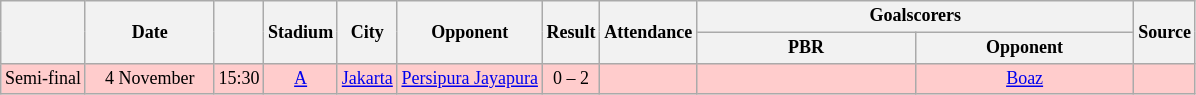<table class="wikitable" Style="text-align: center;font-size:75%">
<tr>
<th rowspan="2"></th>
<th rowspan="2" style="width:80px">Date</th>
<th rowspan="2"></th>
<th rowspan="2">Stadium</th>
<th rowspan="2">City</th>
<th rowspan="2">Opponent</th>
<th rowspan="2">Result</th>
<th rowspan="2">Attendance</th>
<th colspan="2">Goalscorers</th>
<th rowspan="2">Source</th>
</tr>
<tr>
<th style="width:140px">PBR</th>
<th style="width:140px">Opponent</th>
</tr>
<tr style="background:#fcc">
<td>Semi-final</td>
<td>4 November</td>
<td>15:30</td>
<td><a href='#'>A</a></td>
<td><a href='#'>Jakarta</a></td>
<td><a href='#'>Persipura Jayapura</a></td>
<td>0 – 2</td>
<td></td>
<td></td>
<td><a href='#'>Boaz</a> </td>
<td></td>
</tr>
</table>
